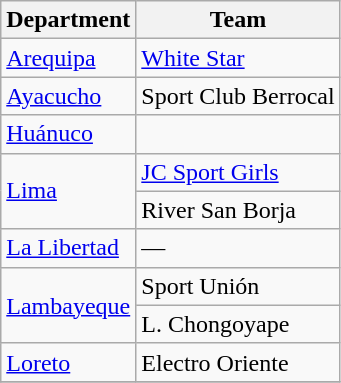<table class="wikitable">
<tr>
<th>Department</th>
<th>Team</th>
</tr>
<tr>
<td><a href='#'>Arequipa</a></td>
<td><a href='#'>White Star</a></td>
</tr>
<tr>
<td><a href='#'>Ayacucho</a></td>
<td>Sport Club Berrocal</td>
</tr>
<tr>
<td><a href='#'>Huánuco</a></td>
<td></td>
</tr>
<tr>
<td rowspan="2"><a href='#'>Lima</a></td>
<td><a href='#'>JC Sport Girls</a></td>
</tr>
<tr>
<td>River San Borja</td>
</tr>
<tr>
<td><a href='#'>La Libertad</a></td>
<td>—</td>
</tr>
<tr>
<td rowspan="2"><a href='#'>Lambayeque</a></td>
<td>Sport Unión</td>
</tr>
<tr>
<td>L. Chongoyape</td>
</tr>
<tr>
<td><a href='#'>Loreto</a></td>
<td>Electro Oriente</td>
</tr>
<tr>
</tr>
</table>
